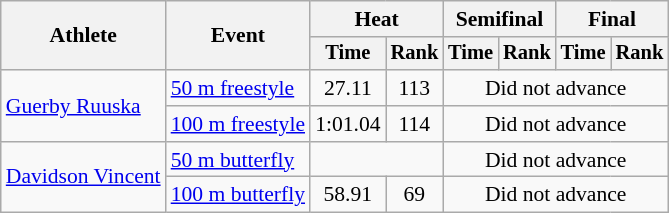<table class="wikitable" style="text-align:center; font-size:90%">
<tr>
<th rowspan="2">Athlete</th>
<th rowspan="2">Event</th>
<th colspan="2">Heat</th>
<th colspan="2">Semifinal</th>
<th colspan="2">Final</th>
</tr>
<tr style="font-size:95%">
<th>Time</th>
<th>Rank</th>
<th>Time</th>
<th>Rank</th>
<th>Time</th>
<th>Rank</th>
</tr>
<tr>
<td align=left rowspan=2><a href='#'>Guerby Ruuska</a></td>
<td align=left><a href='#'>50 m freestyle</a></td>
<td>27.11</td>
<td>113</td>
<td colspan=4>Did not advance</td>
</tr>
<tr>
<td align=left><a href='#'>100 m freestyle</a></td>
<td>1:01.04</td>
<td>114</td>
<td colspan=4>Did not advance</td>
</tr>
<tr>
<td align=left rowspan=2><a href='#'>Davidson Vincent</a></td>
<td align=left><a href='#'>50 m butterfly</a></td>
<td colspan=2></td>
<td colspan=4>Did not advance</td>
</tr>
<tr>
<td align=left><a href='#'>100 m butterfly</a></td>
<td>58.91</td>
<td>69</td>
<td colspan=4>Did not advance</td>
</tr>
</table>
